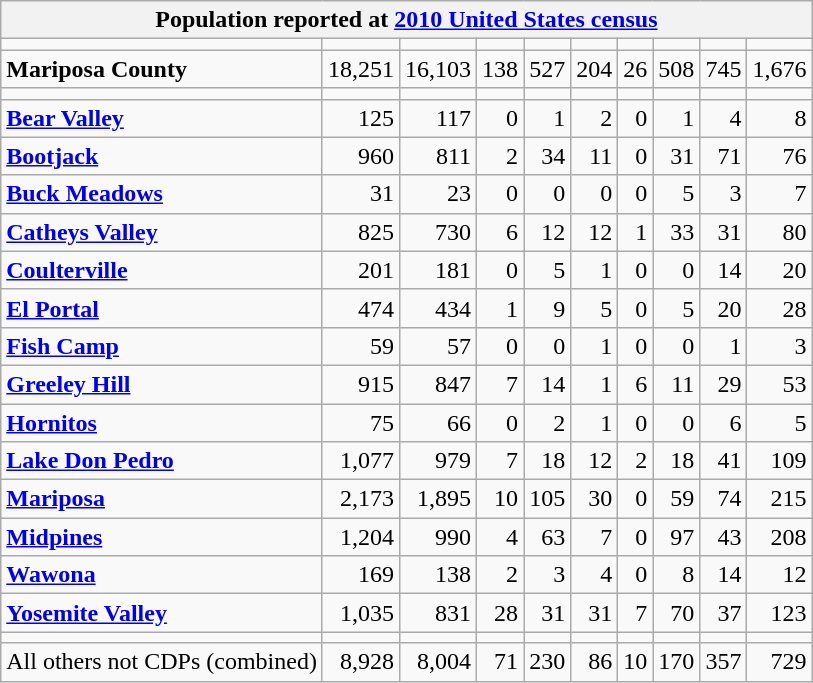<table class="wikitable collapsible collapsed">
<tr>
<th colspan=10>Population reported at <a href='#'>2010 United States census</a></th>
</tr>
<tr>
<td></td>
<td></td>
<td></td>
<td></td>
<td></td>
<td></td>
<td></td>
<td></td>
<td></td>
<td></td>
</tr>
<tr>
<td><strong> Mariposa County</strong></td>
<td align="right">18,251</td>
<td align="right">16,103</td>
<td align="right">138</td>
<td align="right">527</td>
<td align="right">204</td>
<td align="right">26</td>
<td align="right">508</td>
<td align="right">745</td>
<td align="right">1,676</td>
</tr>
<tr>
<td></td>
<td></td>
<td></td>
<td></td>
<td></td>
<td></td>
<td></td>
<td></td>
<td></td>
<td></td>
</tr>
<tr>
<td><strong><a href='#'>Bear Valley</a></strong></td>
<td align="right">125</td>
<td align="right">117</td>
<td align="right">0</td>
<td align="right">1</td>
<td align="right">2</td>
<td align="right">0</td>
<td align="right">1</td>
<td align="right">4</td>
<td align="right">8</td>
</tr>
<tr>
<td><strong><a href='#'>Bootjack</a></strong></td>
<td align="right">960</td>
<td align="right">811</td>
<td align="right">2</td>
<td align="right">34</td>
<td align="right">11</td>
<td align="right">0</td>
<td align="right">31</td>
<td align="right">71</td>
<td align="right">76</td>
</tr>
<tr>
<td><strong><a href='#'>Buck Meadows</a></strong></td>
<td align="right">31</td>
<td align="right">23</td>
<td align="right">0</td>
<td align="right">0</td>
<td align="right">0</td>
<td align="right">0</td>
<td align="right">5</td>
<td align="right">3</td>
<td align="right">7</td>
</tr>
<tr>
<td><strong><a href='#'>Catheys Valley</a></strong></td>
<td align="right">825</td>
<td align="right">730</td>
<td align="right">6</td>
<td align="right">12</td>
<td align="right">12</td>
<td align="right">1</td>
<td align="right">33</td>
<td align="right">31</td>
<td align="right">80</td>
</tr>
<tr>
<td><strong><a href='#'>Coulterville</a></strong></td>
<td align="right">201</td>
<td align="right">181</td>
<td align="right">0</td>
<td align="right">5</td>
<td align="right">1</td>
<td align="right">0</td>
<td align="right">0</td>
<td align="right">14</td>
<td align="right">20</td>
</tr>
<tr>
<td><strong><a href='#'>El Portal</a></strong></td>
<td align="right">474</td>
<td align="right">434</td>
<td align="right">1</td>
<td align="right">9</td>
<td align="right">5</td>
<td align="right">0</td>
<td align="right">5</td>
<td align="right">20</td>
<td align="right">28</td>
</tr>
<tr>
<td><strong><a href='#'>Fish Camp</a></strong></td>
<td align="right">59</td>
<td align="right">57</td>
<td align="right">0</td>
<td align="right">0</td>
<td align="right">1</td>
<td align="right">0</td>
<td align="right">0</td>
<td align="right">1</td>
<td align="right">3</td>
</tr>
<tr>
<td><strong><a href='#'>Greeley Hill</a></strong></td>
<td align="right">915</td>
<td align="right">847</td>
<td align="right">7</td>
<td align="right">14</td>
<td align="right">1</td>
<td align="right">6</td>
<td align="right">11</td>
<td align="right">29</td>
<td align="right">53</td>
</tr>
<tr>
<td><strong><a href='#'>Hornitos</a></strong></td>
<td align="right">75</td>
<td align="right">66</td>
<td align="right">0</td>
<td align="right">2</td>
<td align="right">1</td>
<td align="right">0</td>
<td align="right">0</td>
<td align="right">6</td>
<td align="right">5</td>
</tr>
<tr>
<td><strong><a href='#'>Lake Don Pedro</a></strong></td>
<td align="right">1,077</td>
<td align="right">979</td>
<td align="right">7</td>
<td align="right">18</td>
<td align="right">12</td>
<td align="right">2</td>
<td align="right">18</td>
<td align="right">41</td>
<td align="right">109</td>
</tr>
<tr>
<td><strong><a href='#'>Mariposa</a></strong></td>
<td align="right">2,173</td>
<td align="right">1,895</td>
<td align="right">10</td>
<td align="right">105</td>
<td align="right">30</td>
<td align="right">0</td>
<td align="right">59</td>
<td align="right">74</td>
<td align="right">215</td>
</tr>
<tr>
<td><strong><a href='#'>Midpines</a></strong></td>
<td align="right">1,204</td>
<td align="right">990</td>
<td align="right">4</td>
<td align="right">63</td>
<td align="right">7</td>
<td align="right">0</td>
<td align="right">97</td>
<td align="right">43</td>
<td align="right">208</td>
</tr>
<tr>
<td><strong><a href='#'>Wawona</a></strong></td>
<td align="right">169</td>
<td align="right">138</td>
<td align="right">2</td>
<td align="right">3</td>
<td align="right">4</td>
<td align="right">0</td>
<td align="right">8</td>
<td align="right">14</td>
<td align="right">12</td>
</tr>
<tr>
<td><strong><a href='#'>Yosemite Valley</a></strong></td>
<td align="right">1,035</td>
<td align="right">831</td>
<td align="right">28</td>
<td align="right">31</td>
<td align="right">31</td>
<td align="right">7</td>
<td align="right">70</td>
<td align="right">37</td>
<td align="right">123</td>
</tr>
<tr>
<td></td>
<td></td>
<td></td>
<td></td>
<td></td>
<td></td>
<td></td>
<td></td>
<td></td>
<td></td>
</tr>
<tr>
<td>All others not CDPs (combined)</td>
<td align="right">8,928</td>
<td align="right">8,004</td>
<td align="right">71</td>
<td align="right">230</td>
<td align="right">86</td>
<td align="right">10</td>
<td align="right">170</td>
<td align="right">357</td>
<td align="right">729</td>
</tr>
</table>
